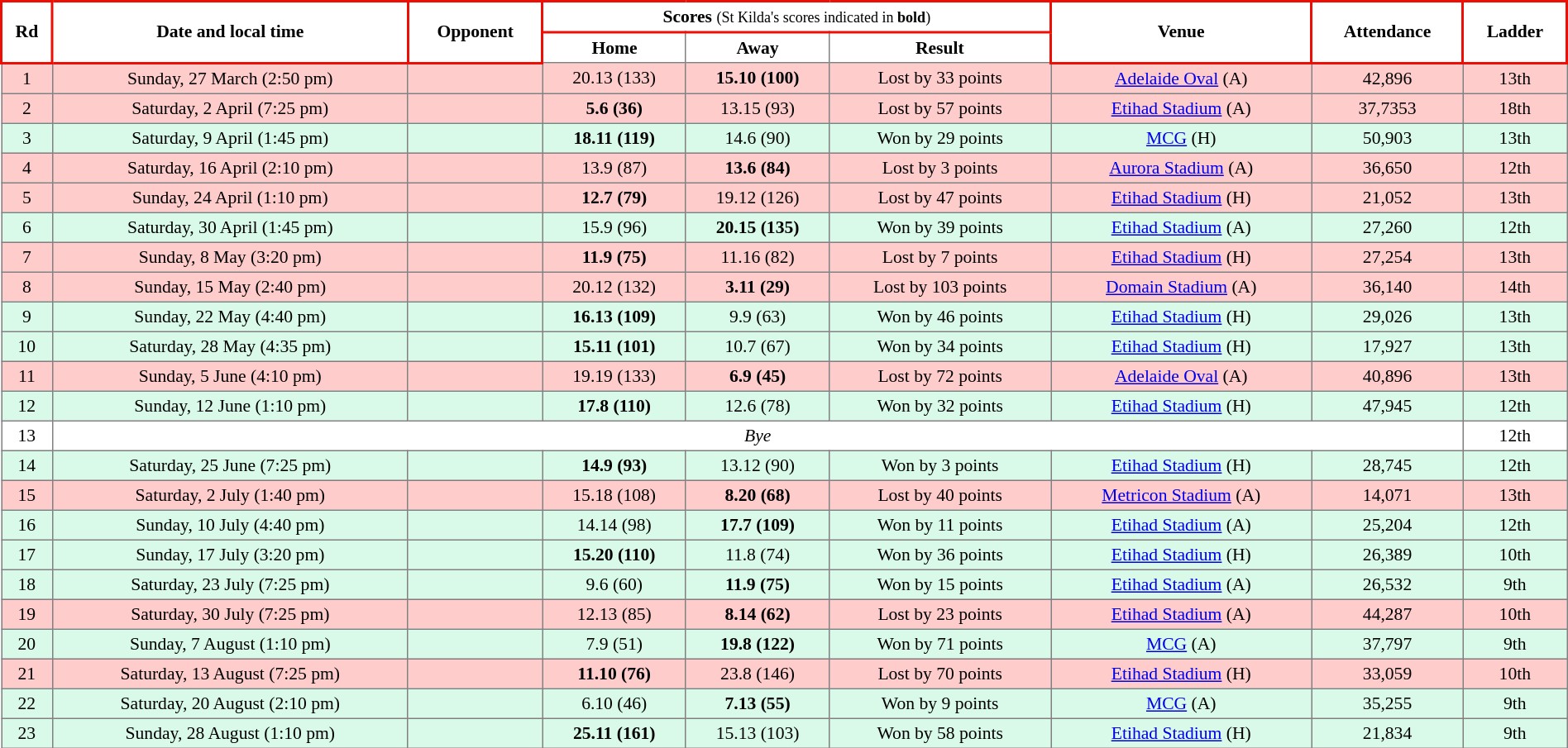<table border="1" cellpadding="3" cellspacing="0" style="border-collapse:collapse; font-size:90%; text-align:center; width:100%;">
<tr style="background:white; color: black;">
<td rowspan=2 style="border: solid #ED0F05 2px;"><strong>Rd</strong></td>
<td rowspan=2 style="border: solid #ED0F05 2px;"><strong>Date and local time</strong></td>
<td rowspan=2 style="border: solid #ED0F05 2px;"><strong>Opponent</strong></td>
<td colspan=3 style="border: solid #ED0F05 2px;"><strong>Scores</strong> <small>(St Kilda's scores indicated in <strong>bold</strong>)</small></td>
<td rowspan=2 style="border: solid #ED0F05 2px;"><strong>Venue</strong></td>
<td rowspan=2 style="border: solid #ED0F05 2px;"><strong>Attendance</strong></td>
<td rowspan=2 style="border: solid #ED0F05 2px;"><strong>Ladder</strong></td>
</tr>
<tr>
<th><span>Home</span></th>
<th><span>Away</span></th>
<th><span>Result</span></th>
</tr>
<tr style="background:#fcc">
<td>1</td>
<td>Sunday, 27 March (2:50 pm)</td>
<td></td>
<td>20.13 (133)</td>
<td><strong>15.10 (100)</strong></td>
<td>Lost by 33 points</td>
<td><a href='#'>Adelaide Oval</a> (A)</td>
<td>42,896</td>
<td>13th</td>
</tr>
<tr style="background:#fcc">
<td>2</td>
<td>Saturday, 2 April (7:25 pm)</td>
<td></td>
<td><strong>5.6 (36)</strong></td>
<td>13.15 (93)</td>
<td>Lost by 57 points</td>
<td><a href='#'>Etihad Stadium</a> (A)</td>
<td>37,7353</td>
<td>18th</td>
</tr>
<tr style="background:#d9f9e9">
<td>3</td>
<td>Saturday, 9 April (1:45 pm)</td>
<td></td>
<td><strong>18.11 (119)</strong></td>
<td>14.6 (90)</td>
<td>Won by 29 points</td>
<td><a href='#'>MCG</a> (H)</td>
<td>50,903</td>
<td>13th</td>
</tr>
<tr style="background:#fcc">
<td>4</td>
<td>Saturday, 16 April (2:10 pm)</td>
<td></td>
<td>13.9 (87)</td>
<td><strong>13.6 (84)</strong></td>
<td>Lost by 3 points</td>
<td><a href='#'>Aurora Stadium</a> (A)</td>
<td>36,650</td>
<td>12th</td>
</tr>
<tr style="background:#fcc">
<td>5</td>
<td>Sunday, 24 April (1:10 pm)</td>
<td></td>
<td><strong>12.7 (79)</strong></td>
<td>19.12 (126)</td>
<td>Lost by 47 points</td>
<td><a href='#'>Etihad Stadium</a> (H)</td>
<td>21,052</td>
<td>13th</td>
</tr>
<tr style="background:#d9f9e9">
<td>6</td>
<td>Saturday, 30 April (1:45 pm)</td>
<td></td>
<td>15.9 (96)</td>
<td><strong>20.15 (135)</strong></td>
<td>Won by 39 points</td>
<td><a href='#'>Etihad Stadium</a> (A)</td>
<td>27,260</td>
<td>12th</td>
</tr>
<tr style="background:#fcc">
<td>7</td>
<td>Sunday, 8 May (3:20 pm)</td>
<td></td>
<td><strong>11.9 (75)</strong></td>
<td>11.16 (82)</td>
<td>Lost by 7 points</td>
<td><a href='#'>Etihad Stadium</a> (H)</td>
<td>27,254</td>
<td>13th</td>
</tr>
<tr style="background:#fcc">
<td>8</td>
<td>Sunday, 15 May (2:40 pm)</td>
<td></td>
<td>20.12 (132)</td>
<td><strong>3.11 (29)</strong></td>
<td>Lost by 103 points</td>
<td><a href='#'>Domain Stadium</a> (A)</td>
<td>36,140</td>
<td>14th</td>
</tr>
<tr style="background:#d9f9e9">
<td>9</td>
<td>Sunday, 22 May (4:40 pm)</td>
<td></td>
<td><strong>16.13 (109)</strong></td>
<td>9.9 (63)</td>
<td>Won by 46 points</td>
<td><a href='#'>Etihad Stadium</a> (H)</td>
<td>29,026</td>
<td>13th</td>
</tr>
<tr style="background:#d9f9e9">
<td>10</td>
<td>Saturday, 28 May (4:35 pm)</td>
<td></td>
<td><strong>15.11 (101)</strong></td>
<td>10.7 (67)</td>
<td>Won by 34 points</td>
<td><a href='#'>Etihad Stadium</a> (H)</td>
<td>17,927</td>
<td>13th</td>
</tr>
<tr style="background:#fcc">
<td>11</td>
<td>Sunday, 5 June (4:10 pm)</td>
<td></td>
<td>19.19 (133)</td>
<td><strong>6.9 (45)</strong></td>
<td>Lost by 72 points</td>
<td><a href='#'>Adelaide Oval</a> (A)</td>
<td>40,896</td>
<td>13th</td>
</tr>
<tr style="background:#d9f9e9">
<td>12</td>
<td>Sunday, 12 June (1:10 pm)</td>
<td></td>
<td><strong>17.8 (110)</strong></td>
<td>12.6 (78)</td>
<td>Won by 32 points</td>
<td><a href='#'>Etihad Stadium</a> (H)</td>
<td>47,945</td>
<td>12th</td>
</tr>
<tr style="background:white">
<td>13</td>
<td colspan="7"><em>Bye</em></td>
<td>12th</td>
</tr>
<tr style="background:#d9f9e9">
<td>14</td>
<td>Saturday, 25 June (7:25 pm)</td>
<td></td>
<td><strong>14.9 (93)</strong></td>
<td>13.12 (90)</td>
<td>Won by 3 points</td>
<td><a href='#'>Etihad Stadium</a> (H)</td>
<td>28,745</td>
<td>12th</td>
</tr>
<tr style="background:#fcc">
<td>15</td>
<td>Saturday, 2 July (1:40 pm)</td>
<td></td>
<td>15.18 (108)</td>
<td><strong>8.20 (68)</strong></td>
<td>Lost by 40 points</td>
<td><a href='#'>Metricon Stadium</a> (A)</td>
<td>14,071</td>
<td>13th</td>
</tr>
<tr style="background:#d9f9e9">
<td>16</td>
<td>Sunday, 10 July (4:40 pm)</td>
<td></td>
<td>14.14 (98)</td>
<td><strong>17.7 (109)</strong></td>
<td>Won by 11 points</td>
<td><a href='#'>Etihad Stadium</a> (A)</td>
<td>25,204</td>
<td>12th</td>
</tr>
<tr style="background:#d9f9e9">
<td>17</td>
<td>Sunday, 17 July (3:20 pm)</td>
<td></td>
<td><strong>15.20 (110)</strong></td>
<td>11.8 (74)</td>
<td>Won by 36 points</td>
<td><a href='#'>Etihad Stadium</a> (H)</td>
<td>26,389</td>
<td>10th</td>
</tr>
<tr style="background:#d9f9e9">
<td>18</td>
<td>Saturday, 23 July (7:25 pm)</td>
<td></td>
<td>9.6 (60)</td>
<td><strong>11.9 (75)</strong></td>
<td>Won by 15 points</td>
<td><a href='#'>Etihad Stadium</a> (A)</td>
<td>26,532</td>
<td>9th</td>
</tr>
<tr style="background:#fcc">
<td>19</td>
<td>Saturday, 30 July (7:25 pm)</td>
<td></td>
<td>12.13 (85)</td>
<td><strong>8.14 (62)</strong></td>
<td>Lost by 23 points</td>
<td><a href='#'>Etihad Stadium</a> (A)</td>
<td>44,287</td>
<td>10th</td>
</tr>
<tr style="background:#d9f9e9">
<td>20</td>
<td>Sunday, 7 August (1:10 pm)</td>
<td></td>
<td>7.9 (51)</td>
<td><strong>19.8 (122)</strong></td>
<td>Won by 71 points</td>
<td><a href='#'>MCG</a> (A)</td>
<td>37,797</td>
<td>9th</td>
</tr>
<tr style="background:#fcc">
<td>21</td>
<td>Saturday, 13 August (7:25 pm)</td>
<td></td>
<td><strong>11.10 (76)</strong></td>
<td>23.8 (146)</td>
<td>Lost by 70 points</td>
<td><a href='#'>Etihad Stadium</a> (H)</td>
<td>33,059</td>
<td>10th</td>
</tr>
<tr style="background:#d9f9e9">
<td>22</td>
<td>Saturday, 20 August (2:10 pm)</td>
<td></td>
<td>6.10 (46)</td>
<td><strong>7.13 (55)</strong></td>
<td>Won by 9 points</td>
<td><a href='#'>MCG</a> (A)</td>
<td>35,255</td>
<td>9th</td>
</tr>
<tr style="background:#d9f9e9">
<td>23</td>
<td>Sunday, 28 August (1:10 pm)</td>
<td></td>
<td><strong>25.11 (161)</strong></td>
<td>15.13 (103)</td>
<td>Won by 58 points</td>
<td><a href='#'>Etihad Stadium</a> (H)</td>
<td>21,834</td>
<td>9th</td>
</tr>
</table>
